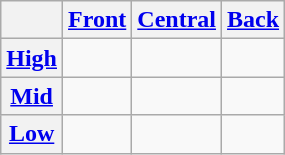<table class="wikitable">
<tr>
<th></th>
<th><a href='#'>Front</a></th>
<th><a href='#'>Central</a></th>
<th><a href='#'>Back</a></th>
</tr>
<tr>
<th><a href='#'>High</a></th>
<td></td>
<td></td>
<td></td>
</tr>
<tr>
<th><a href='#'>Mid</a></th>
<td></td>
<td></td>
<td></td>
</tr>
<tr>
<th><a href='#'>Low</a></th>
<td></td>
<td></td>
<td></td>
</tr>
</table>
